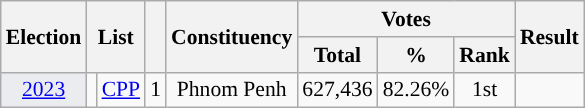<table class="wikitable" style="font-size: 90%; text-align:center;">
<tr>
<th rowspan="2">Election</th>
<th colspan="2" rowspan="2">List</th>
<th rowspan="2"></th>
<th rowspan="2">Constituency</th>
<th colspan="3">Votes</th>
<th rowspan="2">Result</th>
</tr>
<tr>
<th>Total</th>
<th>%</th>
<th>Rank</th>
</tr>
<tr>
<td style="background-color:#EAECF0;"><a href='#'>2023</a></td>
<td style="background-color:"></td>
<td><a href='#'>CPP</a></td>
<td>1</td>
<td>Phnom Penh</td>
<td>627,436</td>
<td>82.26%</td>
<td>1st</td>
<td></td>
</tr>
</table>
